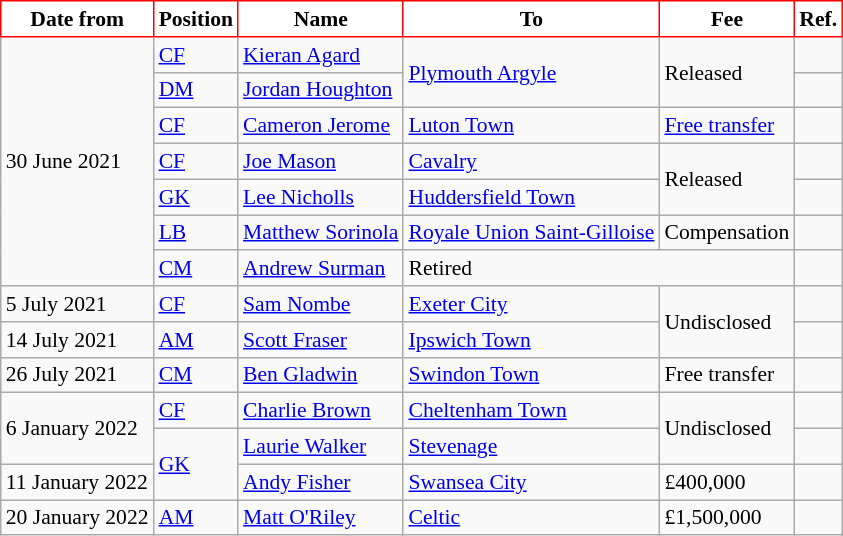<table class="wikitable" style="font-size:90%; ">
<tr>
<th style="background:#FFFFFF; color:black; border:1px solid red;">Date from</th>
<th style="background:#FFFFFF; color:black; border:1px solid red;">Position</th>
<th style="background:#FFFFFF; color:black; border:1px solid red;">Name</th>
<th style="background:#FFFFFF; color:black; border:1px solid red;">To</th>
<th style="background:#FFFFFF; color:black; border:1px solid red;">Fee</th>
<th style="background:#FFFFFF; color:black; border:1px solid red;">Ref.</th>
</tr>
<tr>
<td rowspan="7">30 June 2021</td>
<td><a href='#'>CF</a></td>
<td> <a href='#'>Kieran Agard</a></td>
<td rowspan="2"><a href='#'>Plymouth Argyle</a></td>
<td rowspan="2">Released</td>
<td></td>
</tr>
<tr>
<td><a href='#'>DM</a></td>
<td> <a href='#'>Jordan Houghton</a></td>
<td></td>
</tr>
<tr>
<td><a href='#'>CF</a></td>
<td> <a href='#'>Cameron Jerome</a></td>
<td><a href='#'>Luton Town</a></td>
<td><a href='#'>Free transfer</a></td>
<td></td>
</tr>
<tr>
<td><a href='#'>CF</a></td>
<td> <a href='#'>Joe Mason</a></td>
<td> <a href='#'>Cavalry</a></td>
<td rowspan="2">Released</td>
<td></td>
</tr>
<tr>
<td><a href='#'>GK</a></td>
<td> <a href='#'>Lee Nicholls</a></td>
<td><a href='#'>Huddersfield Town</a></td>
<td></td>
</tr>
<tr>
<td><a href='#'>LB</a></td>
<td> <a href='#'>Matthew Sorinola</a></td>
<td> <a href='#'>Royale Union Saint-Gilloise</a></td>
<td>Compensation</td>
<td></td>
</tr>
<tr>
<td><a href='#'>CM</a></td>
<td> <a href='#'>Andrew Surman</a></td>
<td colspan="2">Retired</td>
<td></td>
</tr>
<tr>
<td>5 July 2021</td>
<td><a href='#'>CF</a></td>
<td> <a href='#'>Sam Nombe</a></td>
<td><a href='#'>Exeter City</a></td>
<td rowspan="2">Undisclosed</td>
<td></td>
</tr>
<tr>
<td>14 July 2021</td>
<td><a href='#'>AM</a></td>
<td> <a href='#'>Scott Fraser</a></td>
<td><a href='#'>Ipswich Town</a></td>
<td></td>
</tr>
<tr>
<td>26 July 2021</td>
<td><a href='#'>CM</a></td>
<td> <a href='#'>Ben Gladwin</a></td>
<td><a href='#'>Swindon Town</a></td>
<td>Free transfer</td>
<td></td>
</tr>
<tr>
<td rowspan="2">6 January 2022</td>
<td><a href='#'>CF</a></td>
<td> <a href='#'>Charlie Brown</a></td>
<td><a href='#'>Cheltenham Town</a></td>
<td rowspan="2">Undisclosed</td>
<td></td>
</tr>
<tr>
<td rowspan="2"><a href='#'>GK</a></td>
<td> <a href='#'>Laurie Walker</a></td>
<td><a href='#'>Stevenage</a></td>
<td></td>
</tr>
<tr>
<td>11 January 2022</td>
<td> <a href='#'>Andy Fisher</a></td>
<td> <a href='#'>Swansea City</a></td>
<td>£400,000</td>
<td></td>
</tr>
<tr>
<td>20 January 2022</td>
<td><a href='#'>AM</a></td>
<td> <a href='#'>Matt O'Riley</a></td>
<td> <a href='#'>Celtic</a></td>
<td>£1,500,000</td>
<td></td>
</tr>
</table>
